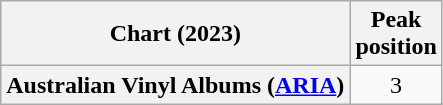<table class="wikitable plainrowheaders" style="text-align:center">
<tr>
<th scope="col">Chart (2023)</th>
<th scope="col">Peak<br>position</th>
</tr>
<tr>
<th scope="row">Australian Vinyl Albums (<a href='#'>ARIA</a>)</th>
<td>3</td>
</tr>
</table>
